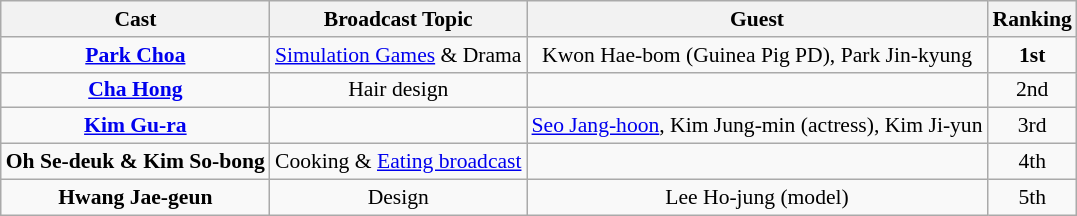<table class="wikitable" style="font-size:90%;">
<tr>
<th>Cast</th>
<th>Broadcast Topic</th>
<th>Guest</th>
<th>Ranking</th>
</tr>
<tr align="center">
<td><strong><a href='#'>Park Choa</a></strong></td>
<td><a href='#'>Simulation Games</a> & Drama</td>
<td>Kwon Hae-bom (Guinea Pig PD), Park Jin-kyung</td>
<td><strong>1st</strong></td>
</tr>
<tr align="center">
<td><strong><a href='#'>Cha Hong</a></strong></td>
<td>Hair design</td>
<td></td>
<td>2nd</td>
</tr>
<tr align="center">
<td><strong><a href='#'>Kim Gu-ra</a></strong></td>
<td></td>
<td><a href='#'>Seo Jang-hoon</a>, Kim Jung-min (actress), Kim Ji-yun</td>
<td>3rd</td>
</tr>
<tr align="center">
<td><strong>Oh Se-deuk & Kim So-bong</strong></td>
<td>Cooking & <a href='#'>Eating broadcast</a></td>
<td></td>
<td>4th</td>
</tr>
<tr align="center">
<td><strong>Hwang Jae-geun</strong></td>
<td>Design</td>
<td>Lee Ho-jung (model)</td>
<td>5th</td>
</tr>
</table>
